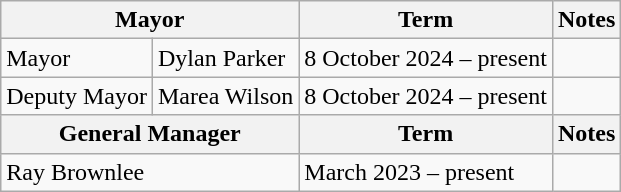<table class="wikitable">
<tr>
<th colspan="2">Mayor</th>
<th>Term</th>
<th>Notes</th>
</tr>
<tr>
<td>Mayor</td>
<td>Dylan Parker</td>
<td>8 October 2024 – present</td>
<td></td>
</tr>
<tr>
<td>Deputy Mayor</td>
<td>Marea Wilson</td>
<td>8 October 2024 – present</td>
<td></td>
</tr>
<tr>
<th colspan="2">General Manager</th>
<th>Term</th>
<th>Notes</th>
</tr>
<tr>
<td colspan="2">Ray Brownlee</td>
<td>March 2023 – present</td>
<td></td>
</tr>
</table>
